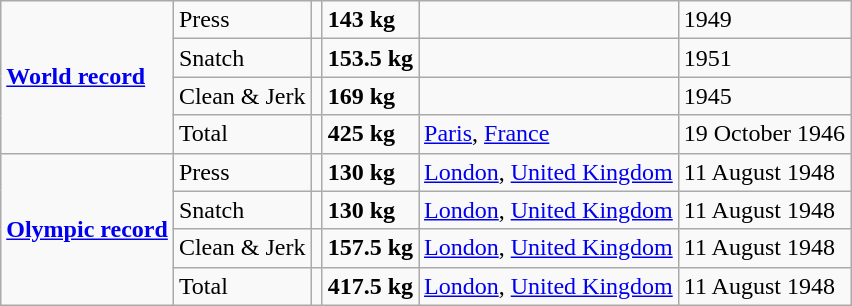<table class="wikitable">
<tr>
<td rowspan=4><strong><a href='#'>World record</a></strong></td>
<td>Press</td>
<td></td>
<td><strong>143 kg</strong></td>
<td></td>
<td>1949</td>
</tr>
<tr>
<td>Snatch</td>
<td></td>
<td><strong>153.5 kg</strong></td>
<td></td>
<td>1951</td>
</tr>
<tr>
<td>Clean & Jerk</td>
<td></td>
<td><strong>169 kg</strong></td>
<td></td>
<td>1945</td>
</tr>
<tr>
<td>Total</td>
<td></td>
<td><strong>425 kg</strong></td>
<td><a href='#'>Paris</a>, <a href='#'>France</a></td>
<td>19 October 1946</td>
</tr>
<tr>
<td rowspan=4><strong><a href='#'>Olympic record</a></strong></td>
<td>Press</td>
<td></td>
<td><strong>130 kg</strong></td>
<td><a href='#'>London</a>, <a href='#'>United Kingdom</a></td>
<td>11 August 1948</td>
</tr>
<tr>
<td>Snatch</td>
<td></td>
<td><strong>130 kg</strong></td>
<td><a href='#'>London</a>, <a href='#'>United Kingdom</a></td>
<td>11 August 1948</td>
</tr>
<tr>
<td>Clean & Jerk</td>
<td></td>
<td><strong>157.5 kg</strong></td>
<td><a href='#'>London</a>, <a href='#'>United Kingdom</a></td>
<td>11 August 1948</td>
</tr>
<tr>
<td>Total</td>
<td></td>
<td><strong>417.5 kg</strong></td>
<td><a href='#'>London</a>, <a href='#'>United Kingdom</a></td>
<td>11 August 1948</td>
</tr>
</table>
